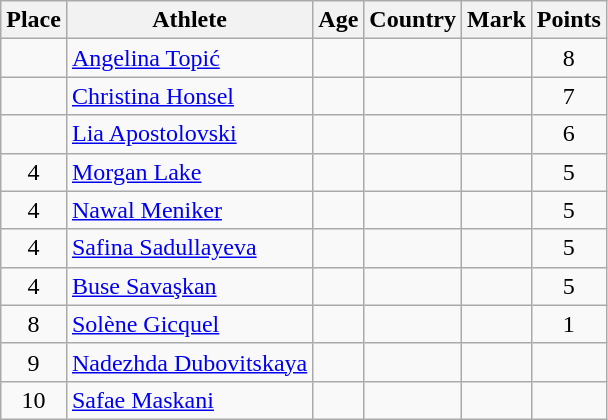<table class="wikitable mw-datatable sortable">
<tr>
<th>Place</th>
<th>Athlete</th>
<th>Age</th>
<th>Country</th>
<th>Mark</th>
<th>Points</th>
</tr>
<tr>
<td align=center></td>
<td><a href='#'>Angelina Topić</a></td>
<td></td>
<td></td>
<td></td>
<td align=center>8</td>
</tr>
<tr>
<td align=center></td>
<td><a href='#'>Christina Honsel</a></td>
<td></td>
<td></td>
<td></td>
<td align=center>7</td>
</tr>
<tr>
<td align=center></td>
<td><a href='#'>Lia Apostolovski</a></td>
<td></td>
<td></td>
<td></td>
<td align=center>6</td>
</tr>
<tr>
<td align=center>4</td>
<td><a href='#'>Morgan Lake</a></td>
<td></td>
<td></td>
<td></td>
<td align=center>5</td>
</tr>
<tr>
<td align=center>4</td>
<td><a href='#'>Nawal Meniker</a></td>
<td></td>
<td></td>
<td></td>
<td align=center>5</td>
</tr>
<tr>
<td align=center>4</td>
<td><a href='#'>Safina Sadullayeva</a></td>
<td></td>
<td></td>
<td></td>
<td align=center>5</td>
</tr>
<tr>
<td align=center>4</td>
<td><a href='#'>Buse Savaşkan</a></td>
<td></td>
<td></td>
<td></td>
<td align=center>5</td>
</tr>
<tr>
<td align=center>8</td>
<td><a href='#'>Solène Gicquel</a></td>
<td></td>
<td></td>
<td></td>
<td align=center>1</td>
</tr>
<tr>
<td align=center>9</td>
<td><a href='#'>Nadezhda Dubovitskaya</a></td>
<td></td>
<td></td>
<td></td>
<td align=center></td>
</tr>
<tr>
<td align=center>10</td>
<td><a href='#'>Safae Maskani</a></td>
<td></td>
<td></td>
<td></td>
<td align=center></td>
</tr>
</table>
